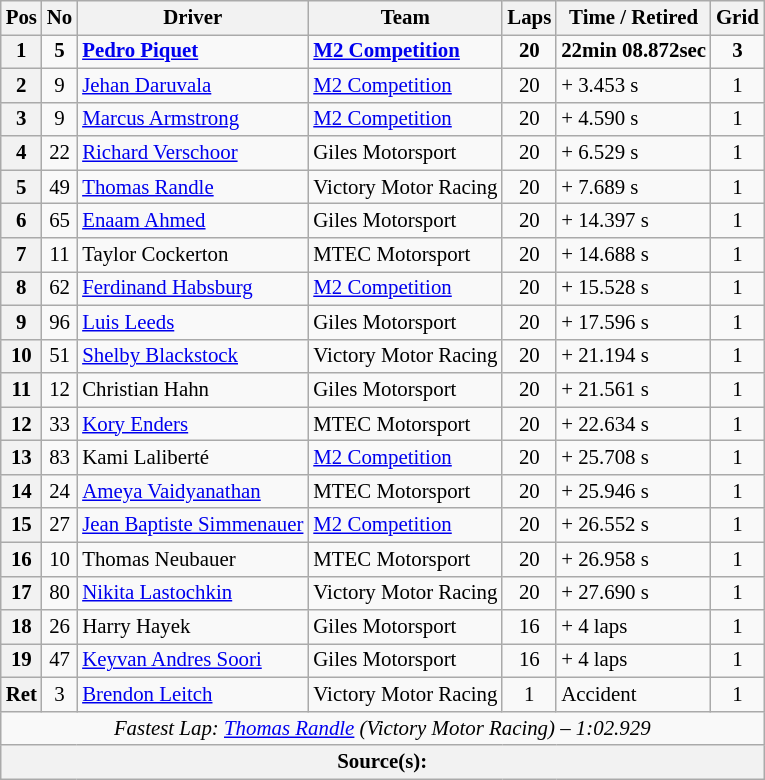<table class="wikitable" style="font-size: 87%">
<tr>
<th>Pos</th>
<th>No</th>
<th>Driver</th>
<th>Team</th>
<th>Laps</th>
<th>Time / Retired</th>
<th>Grid</th>
</tr>
<tr>
<th>1</th>
<td style="text-align:center;"><strong>5</strong></td>
<td> <strong><a href='#'>Pedro Piquet</a></strong></td>
<td><strong><a href='#'>M2 Competition</a></strong></td>
<td style="text-align:center;"><strong>20</strong></td>
<td><strong>22min 08.872sec</strong></td>
<td style="text-align:center;"><strong>3</strong></td>
</tr>
<tr>
<th>2</th>
<td style="text-align:center;">9</td>
<td> <a href='#'>Jehan Daruvala</a></td>
<td><a href='#'>M2 Competition</a></td>
<td style="text-align:center;">20</td>
<td>+ 3.453 s</td>
<td style="text-align:center;">1</td>
</tr>
<tr>
<th>3</th>
<td style="text-align:center;">9</td>
<td> <a href='#'>Marcus Armstrong</a></td>
<td><a href='#'>M2 Competition</a></td>
<td style="text-align:center;">20</td>
<td>+ 4.590 s</td>
<td style="text-align:center;">1</td>
</tr>
<tr>
<th>4</th>
<td style="text-align:center;">22</td>
<td> <a href='#'>Richard Verschoor</a></td>
<td>Giles Motorsport</td>
<td style="text-align:center;">20</td>
<td>+ 6.529 s</td>
<td style="text-align:center;">1</td>
</tr>
<tr>
<th>5</th>
<td style="text-align:center;">49</td>
<td> <a href='#'>Thomas Randle</a></td>
<td>Victory Motor Racing</td>
<td style="text-align:center;">20</td>
<td>+ 7.689 s</td>
<td style="text-align:center;">1</td>
</tr>
<tr>
<th>6</th>
<td style="text-align:center;">65</td>
<td> <a href='#'>Enaam Ahmed</a></td>
<td>Giles Motorsport</td>
<td style="text-align:center;">20</td>
<td>+ 14.397 s</td>
<td style="text-align:center;">1</td>
</tr>
<tr>
<th>7</th>
<td style="text-align:center;">11</td>
<td> Taylor Cockerton</td>
<td>MTEC Motorsport</td>
<td style="text-align:center;">20</td>
<td>+ 14.688 s</td>
<td style="text-align:center;">1</td>
</tr>
<tr>
<th>8</th>
<td style="text-align:center;">62</td>
<td> <a href='#'>Ferdinand Habsburg</a></td>
<td><a href='#'>M2 Competition</a></td>
<td style="text-align:center;">20</td>
<td>+ 15.528 s</td>
<td style="text-align:center;">1</td>
</tr>
<tr>
<th>9</th>
<td style="text-align:center;">96</td>
<td> <a href='#'>Luis Leeds</a></td>
<td>Giles Motorsport</td>
<td style="text-align:center;">20</td>
<td>+ 17.596 s</td>
<td style="text-align:center;">1</td>
</tr>
<tr>
<th>10</th>
<td style="text-align:center;">51</td>
<td> <a href='#'>Shelby Blackstock</a></td>
<td>Victory Motor Racing</td>
<td style="text-align:center;">20</td>
<td>+ 21.194 s</td>
<td style="text-align:center;">1</td>
</tr>
<tr>
<th>11</th>
<td style="text-align:center;">12</td>
<td> Christian Hahn</td>
<td>Giles Motorsport</td>
<td style="text-align:center;">20</td>
<td>+ 21.561 s</td>
<td style="text-align:center;">1</td>
</tr>
<tr>
<th>12</th>
<td style="text-align:center;">33</td>
<td> <a href='#'>Kory Enders</a></td>
<td>MTEC Motorsport</td>
<td style="text-align:center;">20</td>
<td>+ 22.634 s</td>
<td style="text-align:center;">1</td>
</tr>
<tr>
<th>13</th>
<td style="text-align:center;">83</td>
<td> Kami Laliberté</td>
<td><a href='#'>M2 Competition</a></td>
<td style="text-align:center;">20</td>
<td>+ 25.708 s</td>
<td style="text-align:center;">1</td>
</tr>
<tr>
<th>14</th>
<td style="text-align:center;">24</td>
<td> <a href='#'>Ameya Vaidyanathan</a></td>
<td>MTEC Motorsport</td>
<td style="text-align:center;">20</td>
<td>+ 25.946 s</td>
<td style="text-align:center;">1</td>
</tr>
<tr>
<th>15</th>
<td style="text-align:center;">27</td>
<td> <a href='#'>Jean Baptiste Simmenauer</a></td>
<td><a href='#'>M2 Competition</a></td>
<td style="text-align:center;">20</td>
<td>+ 26.552 s</td>
<td style="text-align:center;">1</td>
</tr>
<tr>
<th>16</th>
<td style="text-align:center;">10</td>
<td> Thomas Neubauer</td>
<td>MTEC Motorsport</td>
<td style="text-align:center;">20</td>
<td>+ 26.958 s</td>
<td style="text-align:center;">1</td>
</tr>
<tr>
<th>17</th>
<td style="text-align:center;">80</td>
<td> <a href='#'>Nikita Lastochkin</a></td>
<td>Victory Motor Racing</td>
<td style="text-align:center;">20</td>
<td>+ 27.690 s</td>
<td style="text-align:center;">1</td>
</tr>
<tr>
<th>18</th>
<td style="text-align:center;">26</td>
<td> Harry Hayek</td>
<td>Giles Motorsport</td>
<td style="text-align:center;">16</td>
<td>+ 4 laps</td>
<td style="text-align:center;">1</td>
</tr>
<tr>
<th>19</th>
<td style="text-align:center;">47</td>
<td> <a href='#'>Keyvan Andres Soori</a></td>
<td>Giles Motorsport</td>
<td style="text-align:center;">16</td>
<td>+ 4 laps</td>
<td style="text-align:center;">1</td>
</tr>
<tr>
<th>Ret</th>
<td style="text-align:center;">3</td>
<td> <a href='#'>Brendon Leitch</a></td>
<td>Victory Motor Racing</td>
<td style="text-align:center;">1</td>
<td>Accident</td>
<td style="text-align:center;">1</td>
</tr>
<tr>
<td colspan="7" style="text-align:center;"><em>Fastest Lap: <a href='#'>Thomas Randle</a> (Victory Motor Racing) – 1:02.929</em></td>
</tr>
<tr>
<th colspan="7">Source(s): </th>
</tr>
</table>
